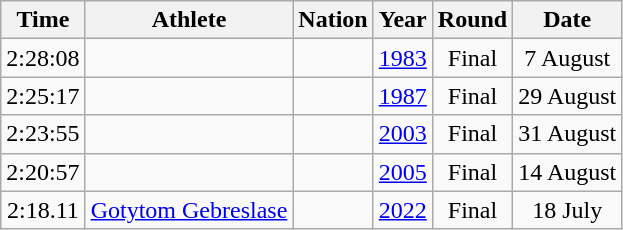<table class="wikitable sortable" style="text-align:center">
<tr>
<th>Time</th>
<th>Athlete</th>
<th>Nation</th>
<th>Year</th>
<th>Round</th>
<th>Date</th>
</tr>
<tr>
<td>2:28:08</td>
<td align=left></td>
<td align=left></td>
<td><a href='#'>1983</a></td>
<td>Final</td>
<td>7 August</td>
</tr>
<tr>
<td>2:25:17</td>
<td align=left></td>
<td align=left></td>
<td><a href='#'>1987</a></td>
<td>Final</td>
<td>29 August</td>
</tr>
<tr>
<td>2:23:55</td>
<td align=left></td>
<td align=left></td>
<td><a href='#'>2003</a></td>
<td>Final</td>
<td>31 August</td>
</tr>
<tr>
<td>2:20:57</td>
<td align=left></td>
<td align=left></td>
<td><a href='#'>2005</a></td>
<td>Final</td>
<td>14 August</td>
</tr>
<tr>
<td>2:18.11</td>
<td align=left><a href='#'>Gotytom Gebreslase</a></td>
<td align=left></td>
<td><a href='#'>2022</a></td>
<td>Final</td>
<td>18 July</td>
</tr>
</table>
